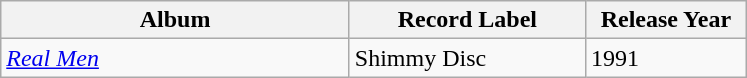<table class="wikitable">
<tr>
<th>Album</th>
<th>Record Label</th>
<th>Release Year</th>
</tr>
<tr>
<td style="width:225px;"><em><a href='#'>Real Men</a></em></td>
<td style="width:150px;">Shimmy Disc</td>
<td style="width:100px;">1991</td>
</tr>
</table>
